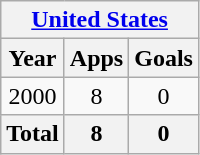<table class="wikitable" style="text-align:center">
<tr>
<th colspan=3><a href='#'>United States</a></th>
</tr>
<tr>
<th>Year</th>
<th>Apps</th>
<th>Goals</th>
</tr>
<tr>
<td>2000</td>
<td>8</td>
<td>0</td>
</tr>
<tr>
<th>Total</th>
<th>8</th>
<th>0</th>
</tr>
</table>
